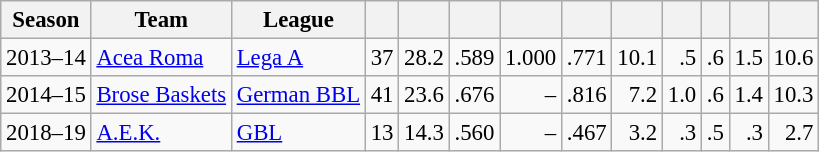<table class="wikitable sortable" style="font-size:95%; text-align:right;">
<tr>
<th>Season</th>
<th>Team</th>
<th>League</th>
<th></th>
<th></th>
<th></th>
<th></th>
<th></th>
<th></th>
<th></th>
<th></th>
<th></th>
<th></th>
</tr>
<tr>
<td align=left>2013–14</td>
<td align=left><a href='#'>Acea Roma</a></td>
<td align=left><a href='#'>Lega A</a></td>
<td>37</td>
<td>28.2</td>
<td>.589</td>
<td>1.000</td>
<td>.771</td>
<td>10.1</td>
<td>.5</td>
<td>.6</td>
<td>1.5</td>
<td>10.6</td>
</tr>
<tr>
<td align=left>2014–15</td>
<td align=left><a href='#'>Brose Baskets</a></td>
<td align=left><a href='#'>German BBL</a></td>
<td>41</td>
<td>23.6</td>
<td>.676</td>
<td>–</td>
<td>.816</td>
<td>7.2</td>
<td>1.0</td>
<td>.6</td>
<td>1.4</td>
<td>10.3</td>
</tr>
<tr>
<td align=left>2018–19</td>
<td align=left><a href='#'>A.E.K.</a></td>
<td align=left><a href='#'>GBL</a></td>
<td>13</td>
<td>14.3</td>
<td>.560</td>
<td>–</td>
<td>.467</td>
<td>3.2</td>
<td>.3</td>
<td>.5</td>
<td>.3</td>
<td>2.7</td>
</tr>
</table>
